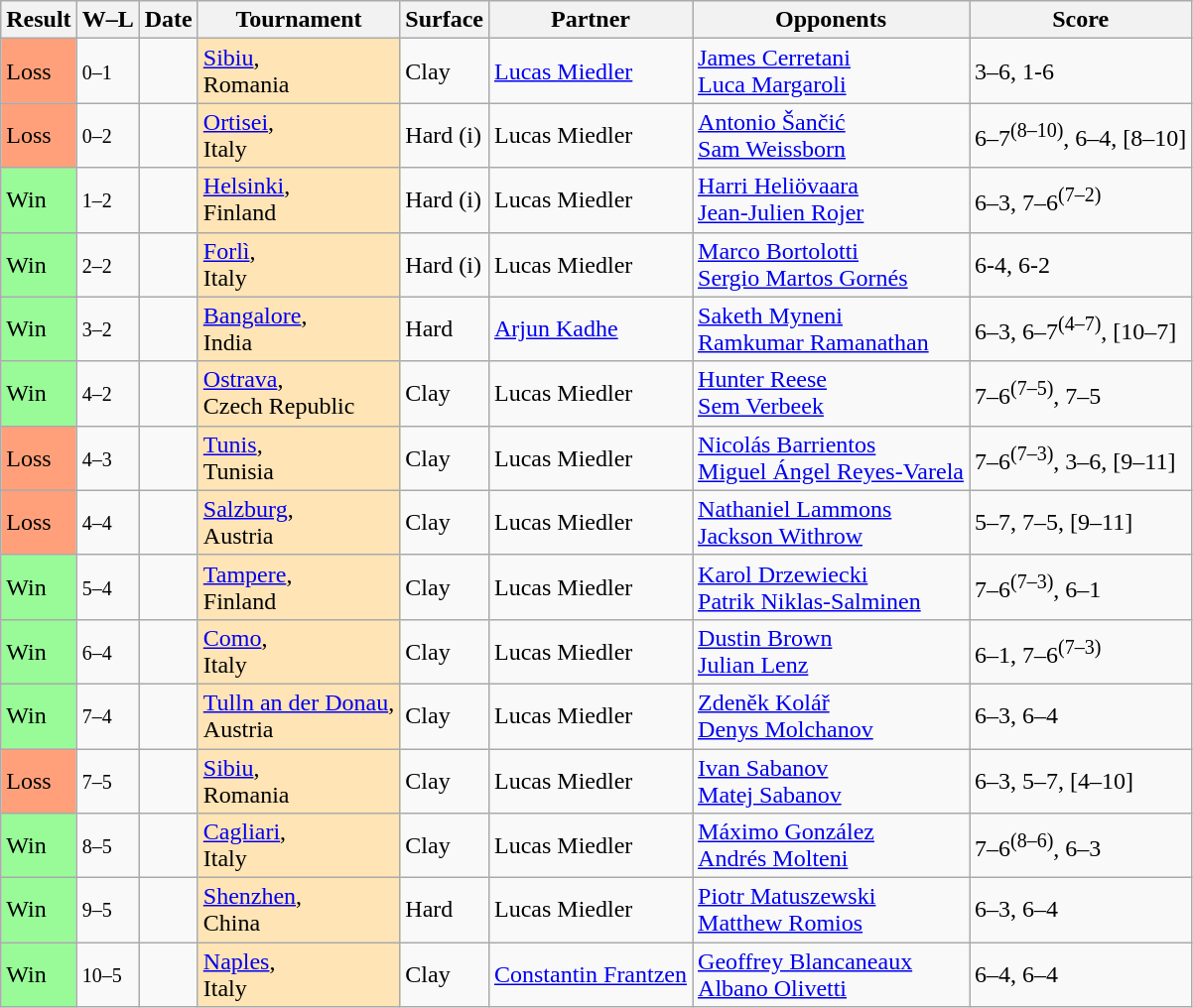<table class="sortable wikitable nowrap">
<tr>
<th>Result</th>
<th class=unsortable>W–L</th>
<th>Date</th>
<th>Tournament</th>
<th>Surface</th>
<th>Partner</th>
<th>Opponents</th>
<th class=unsortable>Score</th>
</tr>
<tr>
<td bgcolor=#FFA07A>Loss</td>
<td><small>0–1</small></td>
<td><a href='#'></a></td>
<td style="background:moccasin;"><a href='#'>Sibiu</a>, <br> Romania</td>
<td>Clay</td>
<td> <a href='#'>Lucas Miedler</a></td>
<td> <a href='#'>James Cerretani</a><br> <a href='#'>Luca Margaroli</a></td>
<td>3–6, 1-6</td>
</tr>
<tr>
<td bgcolor=#FFA07A>Loss</td>
<td><small>0–2</small></td>
<td><a href='#'></a></td>
<td style="background:moccasin;"><a href='#'>Ortisei</a>, <br> Italy</td>
<td>Hard (i)</td>
<td> Lucas Miedler</td>
<td> <a href='#'>Antonio Šančić</a><br> <a href='#'>Sam Weissborn</a></td>
<td>6–7<sup>(8–10)</sup>, 6–4, [8–10]</td>
</tr>
<tr>
<td bgcolor=#98FB98>Win</td>
<td><small>1–2</small></td>
<td><a href='#'></a></td>
<td style="background:moccasin;"><a href='#'>Helsinki</a>, <br> Finland</td>
<td>Hard (i)</td>
<td> Lucas Miedler</td>
<td> <a href='#'>Harri Heliövaara</a><br> <a href='#'>Jean-Julien Rojer</a></td>
<td>6–3, 7–6<sup>(7–2)</sup></td>
</tr>
<tr>
<td bgcolor=#98FB98>Win</td>
<td><small>2–2</small></td>
<td><a href='#'></a></td>
<td style="background:moccasin;"><a href='#'>Forlì</a>, <br> Italy</td>
<td>Hard (i)</td>
<td> Lucas Miedler</td>
<td> <a href='#'>Marco Bortolotti</a><br> <a href='#'>Sergio Martos Gornés</a></td>
<td>6-4, 6-2</td>
</tr>
<tr>
<td bgcolor=#98FB98>Win</td>
<td><small>3–2</small></td>
<td><a href='#'></a></td>
<td style="background:moccasin;"><a href='#'>Bangalore</a>, <br> India</td>
<td>Hard</td>
<td> <a href='#'>Arjun Kadhe</a></td>
<td> <a href='#'>Saketh Myneni</a><br> <a href='#'>Ramkumar Ramanathan</a></td>
<td>6–3, 6–7<sup>(4–7)</sup>, [10–7]</td>
</tr>
<tr>
<td bgcolor=#98FB98>Win</td>
<td><small>4–2</small></td>
<td><a href='#'></a></td>
<td style="background:moccasin;"><a href='#'>Ostrava</a>, <br> Czech Republic</td>
<td>Clay</td>
<td> Lucas Miedler</td>
<td> <a href='#'>Hunter Reese</a><br> <a href='#'>Sem Verbeek</a></td>
<td>7–6<sup>(7–5)</sup>, 7–5</td>
</tr>
<tr>
<td bgcolor=#FFA07A>Loss</td>
<td><small>4–3</small></td>
<td><a href='#'></a></td>
<td style="background:moccasin;"><a href='#'>Tunis</a>, <br> Tunisia</td>
<td>Clay</td>
<td> Lucas Miedler</td>
<td> <a href='#'>Nicolás Barrientos</a><br> <a href='#'>Miguel Ángel Reyes-Varela</a></td>
<td>7–6<sup>(7–3)</sup>, 3–6, [9–11]</td>
</tr>
<tr>
<td bgcolor=#FFA07A>Loss</td>
<td><small>4–4</small></td>
<td><a href='#'></a></td>
<td style="background:moccasin;"><a href='#'>Salzburg</a>, <br> Austria</td>
<td>Clay</td>
<td> Lucas Miedler</td>
<td> <a href='#'>Nathaniel Lammons</a><br> <a href='#'>Jackson Withrow</a></td>
<td>5–7, 7–5, [9–11]</td>
</tr>
<tr>
<td bgcolor=#98FB98>Win</td>
<td><small>5–4</small></td>
<td><a href='#'></a></td>
<td style="background:moccasin;"><a href='#'>Tampere</a>, <br> Finland</td>
<td>Clay</td>
<td> Lucas Miedler</td>
<td> <a href='#'>Karol Drzewiecki</a><br> <a href='#'>Patrik Niklas-Salminen</a></td>
<td>7–6<sup>(7–3)</sup>, 6–1</td>
</tr>
<tr>
<td bgcolor=#98FB98>Win</td>
<td><small>6–4</small></td>
<td><a href='#'></a></td>
<td style="background:moccasin;"><a href='#'>Como</a>, <br> Italy</td>
<td>Clay</td>
<td> Lucas Miedler</td>
<td> <a href='#'>Dustin Brown</a><br> <a href='#'>Julian Lenz</a></td>
<td>6–1, 7–6<sup>(7–3)</sup></td>
</tr>
<tr>
<td bgcolor=#98FB98>Win</td>
<td><small>7–4</small></td>
<td><a href='#'></a></td>
<td style="background:moccasin;"><a href='#'>Tulln an der Donau</a>, <br> Austria</td>
<td>Clay</td>
<td> Lucas Miedler</td>
<td> <a href='#'>Zdeněk Kolář</a><br> <a href='#'>Denys Molchanov</a></td>
<td>6–3, 6–4</td>
</tr>
<tr>
<td bgcolor=#FFA07A>Loss</td>
<td><small>7–5</small></td>
<td><a href='#'></a></td>
<td style="background:moccasin;"><a href='#'>Sibiu</a>, <br> Romania</td>
<td>Clay</td>
<td> Lucas Miedler</td>
<td> <a href='#'>Ivan Sabanov</a><br> <a href='#'>Matej Sabanov</a></td>
<td>6–3, 5–7, [4–10]</td>
</tr>
<tr>
<td bgcolor=#98FB98>Win</td>
<td><small>8–5</small></td>
<td><a href='#'></a></td>
<td style="background:moccasin;"><a href='#'>Cagliari</a>, <br> Italy</td>
<td>Clay</td>
<td> Lucas Miedler</td>
<td> <a href='#'>Máximo González</a><br> <a href='#'>Andrés Molteni</a></td>
<td>7–6<sup>(8–6)</sup>, 6–3</td>
</tr>
<tr>
<td bgcolor=#98FB98>Win</td>
<td><small>9–5</small></td>
<td><a href='#'></a></td>
<td style="background:moccasin;"><a href='#'>Shenzhen</a>, <br> China</td>
<td>Hard</td>
<td> Lucas Miedler</td>
<td> <a href='#'>Piotr Matuszewski</a><br> <a href='#'>Matthew Romios</a></td>
<td>6–3, 6–4</td>
</tr>
<tr>
<td bgcolor=#98FB98>Win</td>
<td><small>10–5</small></td>
<td><a href='#'></a></td>
<td bgcolor=moccasin><a href='#'>Naples</a>, <br> Italy</td>
<td>Clay</td>
<td> <a href='#'>Constantin Frantzen</a></td>
<td> <a href='#'>Geoffrey Blancaneaux</a><br> <a href='#'>Albano Olivetti</a></td>
<td>6–4, 6–4</td>
</tr>
</table>
